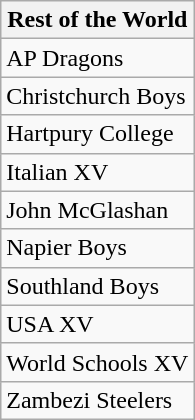<table class="wikitable">
<tr>
<th>Rest of the World </th>
</tr>
<tr>
<td> AP Dragons</td>
</tr>
<tr>
<td> Christchurch Boys</td>
</tr>
<tr>
<td> Hartpury College</td>
</tr>
<tr>
<td> Italian XV</td>
</tr>
<tr>
<td> John McGlashan</td>
</tr>
<tr>
<td> Napier Boys</td>
</tr>
<tr>
<td> Southland Boys</td>
</tr>
<tr>
<td> USA XV</td>
</tr>
<tr>
<td> World Schools XV</td>
</tr>
<tr>
<td> Zambezi Steelers</td>
</tr>
</table>
